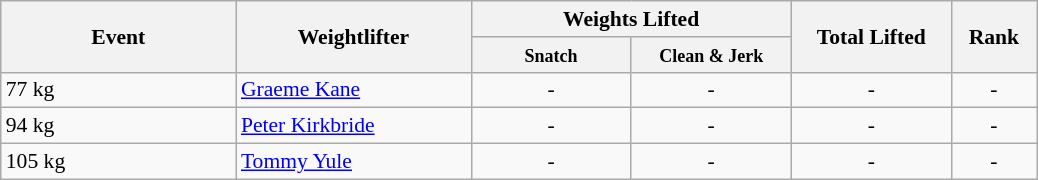<table class="wikitable" style="font-size:90%">
<tr>
<th rowspan="2" width=150>Event</th>
<th rowspan="2" width=150>Weightlifter</th>
<th colspan="2" width=200>Weights Lifted</th>
<th rowspan="2" width=100>Total Lifted</th>
<th rowspan="2" width=50>Rank</th>
</tr>
<tr>
<th width=100><small>Snatch</small></th>
<th width=100><small>Clean & Jerk</small></th>
</tr>
<tr>
<td>77 kg</td>
<td><a href='#'>Graeme Kane</a></td>
<td align="center">-</td>
<td align="center">-</td>
<td align="center">-</td>
<td align="center">-</td>
</tr>
<tr>
<td>94 kg</td>
<td><a href='#'>Peter Kirkbride</a></td>
<td align="center">-</td>
<td align="center">-</td>
<td align="center">-</td>
<td align="center">-</td>
</tr>
<tr>
<td>105 kg</td>
<td><a href='#'>Tommy Yule</a></td>
<td align="center">-</td>
<td align="center">-</td>
<td align="center">-</td>
<td align="center">-</td>
</tr>
</table>
